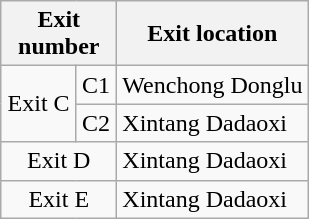<table class="wikitable">
<tr>
<th style="width:70px" colspan="2">Exit number</th>
<th>Exit location</th>
</tr>
<tr>
<td align="center" rowspan="2">Exit C</td>
<td>C1</td>
<td>Wenchong Donglu</td>
</tr>
<tr>
<td>C2</td>
<td>Xintang Dadaoxi</td>
</tr>
<tr>
<td align="center" colspan="2">Exit D</td>
<td>Xintang Dadaoxi</td>
</tr>
<tr>
<td align="center" colspan="2">Exit E</td>
<td>Xintang Dadaoxi</td>
</tr>
</table>
